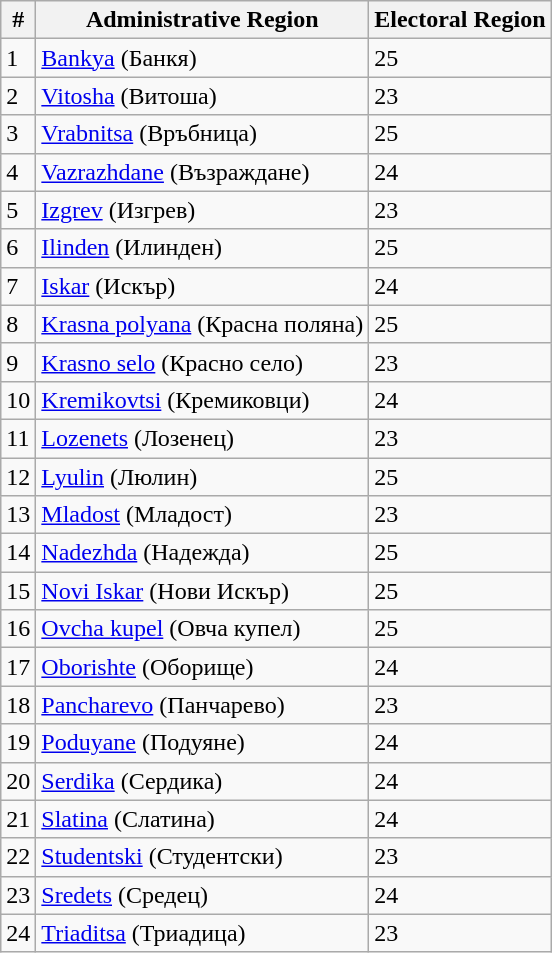<table class="wikitable">
<tr>
<th>#</th>
<th>Administrative Region</th>
<th>Electoral Region</th>
</tr>
<tr>
<td>1</td>
<td><a href='#'>Bankya</a> (Банкя)</td>
<td>25</td>
</tr>
<tr>
<td>2</td>
<td><a href='#'>Vitosha</a> (Витоша)</td>
<td>23</td>
</tr>
<tr>
<td>3</td>
<td><a href='#'>Vrabnitsa</a> (Връбница)</td>
<td>25</td>
</tr>
<tr>
<td>4</td>
<td><a href='#'>Vazrazhdane</a> (Възраждане)</td>
<td>24</td>
</tr>
<tr>
<td>5</td>
<td><a href='#'>Izgrev</a> (Изгрев)</td>
<td>23</td>
</tr>
<tr>
<td>6</td>
<td><a href='#'>Ilinden</a> (Илинден)</td>
<td>25</td>
</tr>
<tr>
<td>7</td>
<td><a href='#'>Iskar</a> (Искър)</td>
<td>24</td>
</tr>
<tr>
<td>8</td>
<td><a href='#'>Krasna polyana</a> (Красна поляна)</td>
<td>25</td>
</tr>
<tr>
<td>9</td>
<td><a href='#'>Krasno selo</a> (Красно село)</td>
<td>23</td>
</tr>
<tr>
<td>10</td>
<td><a href='#'>Kremikovtsi</a> (Кремиковци)</td>
<td>24</td>
</tr>
<tr>
<td>11</td>
<td><a href='#'>Lozenets</a> (Лозенец)</td>
<td>23</td>
</tr>
<tr>
<td>12</td>
<td><a href='#'>Lyulin</a> (Люлин)</td>
<td>25</td>
</tr>
<tr>
<td>13</td>
<td><a href='#'>Mladost</a> (Младост)</td>
<td>23</td>
</tr>
<tr>
<td>14</td>
<td><a href='#'>Nadezhda</a> (Надежда)</td>
<td>25</td>
</tr>
<tr>
<td>15</td>
<td><a href='#'>Novi Iskar</a> (Нови Искър)</td>
<td>25</td>
</tr>
<tr>
<td>16</td>
<td><a href='#'>Ovcha kupel</a> (Овча купел)</td>
<td>25</td>
</tr>
<tr>
<td>17</td>
<td><a href='#'>Oborishte</a> (Оборище)</td>
<td>24</td>
</tr>
<tr>
<td>18</td>
<td><a href='#'>Pancharevo</a> (Панчарево)</td>
<td>23</td>
</tr>
<tr>
<td>19</td>
<td><a href='#'>Poduyane</a> (Подуяне)</td>
<td>24</td>
</tr>
<tr>
<td>20</td>
<td><a href='#'>Serdika</a> (Сердика)</td>
<td>24</td>
</tr>
<tr>
<td>21</td>
<td><a href='#'>Slatina</a> (Слатина)</td>
<td>24</td>
</tr>
<tr>
<td>22</td>
<td><a href='#'>Studentski</a> (Студентски)</td>
<td>23</td>
</tr>
<tr>
<td>23</td>
<td><a href='#'>Sredets</a> (Средец)</td>
<td>24</td>
</tr>
<tr>
<td>24</td>
<td><a href='#'>Triaditsa</a> (Триадица)</td>
<td>23</td>
</tr>
</table>
